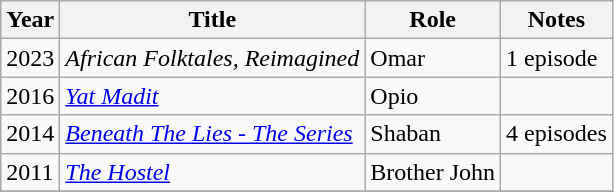<table class="wikitable">
<tr>
<th>Year</th>
<th>Title</th>
<th>Role</th>
<th>Notes</th>
</tr>
<tr>
<td>2023</td>
<td><em>African Folktales, Reimagined</em></td>
<td>Omar</td>
<td>1 episode</td>
</tr>
<tr>
<td>2016</td>
<td><em><a href='#'>Yat Madit</a></em></td>
<td>Opio</td>
<td></td>
</tr>
<tr>
<td>2014</td>
<td><em><a href='#'>Beneath The Lies - The Series</a></em></td>
<td>Shaban</td>
<td>4 episodes</td>
</tr>
<tr>
<td>2011</td>
<td><em><a href='#'>The Hostel</a></em></td>
<td>Brother John</td>
<td></td>
</tr>
<tr>
</tr>
</table>
